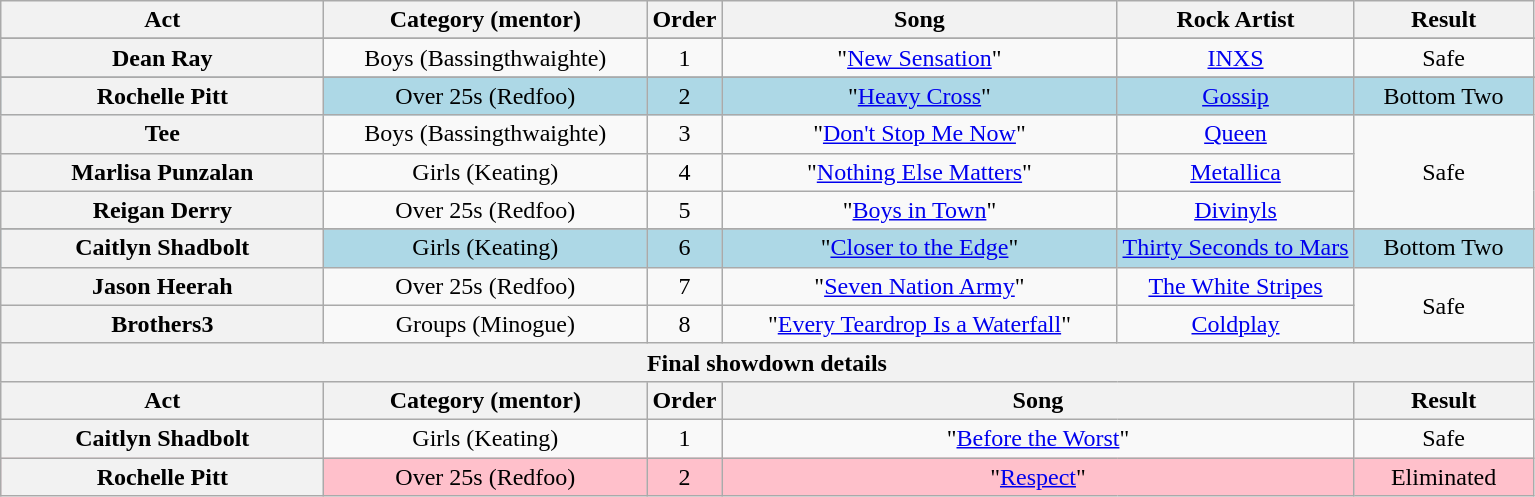<table class="wikitable plainrowheaders" style="text-align:center;">
<tr>
<th scope="col" style="width:13em;">Act</th>
<th scope="col" style="width:13em;">Category (mentor)</th>
<th scope="col">Order</th>
<th scope="col" style="width:16em;">Song</th>
<th scope="col">Rock Artist</th>
<th scope="col" style="width:7em;">Result</th>
</tr>
<tr>
</tr>
<tr>
<th scope="row">Dean Ray</th>
<td>Boys (Bassingthwaighte)</td>
<td>1</td>
<td>"<a href='#'>New Sensation</a>"</td>
<td><a href='#'>INXS</a></td>
<td>Safe</td>
</tr>
<tr>
</tr>
<tr style="background:lightblue;">
<th scope="row">Rochelle Pitt</th>
<td>Over 25s (Redfoo)</td>
<td>2</td>
<td>"<a href='#'>Heavy Cross</a>"</td>
<td><a href='#'>Gossip</a></td>
<td>Bottom Two</td>
</tr>
<tr>
<th scope="row">Tee</th>
<td>Boys (Bassingthwaighte)</td>
<td>3</td>
<td>"<a href='#'>Don't Stop Me Now</a>"</td>
<td><a href='#'>Queen</a></td>
<td rowspan=3>Safe</td>
</tr>
<tr>
<th scope="row">Marlisa Punzalan</th>
<td>Girls (Keating)</td>
<td>4</td>
<td>"<a href='#'>Nothing Else Matters</a>"</td>
<td><a href='#'>Metallica</a></td>
</tr>
<tr>
<th scope="row">Reigan Derry</th>
<td>Over 25s (Redfoo)</td>
<td>5</td>
<td>"<a href='#'>Boys in Town</a>"</td>
<td><a href='#'>Divinyls</a></td>
</tr>
<tr>
</tr>
<tr style="background:lightblue;">
<th scope="row">Caitlyn Shadbolt</th>
<td>Girls (Keating)</td>
<td>6</td>
<td>"<a href='#'>Closer to the Edge</a>"</td>
<td><a href='#'>Thirty Seconds to Mars</a></td>
<td>Bottom Two</td>
</tr>
<tr>
<th scope="row">Jason Heerah</th>
<td>Over 25s (Redfoo)</td>
<td>7</td>
<td>"<a href='#'>Seven Nation Army</a>"</td>
<td><a href='#'>The White Stripes</a></td>
<td rowspan=2>Safe</td>
</tr>
<tr>
<th scope="row">Brothers3</th>
<td>Groups (Minogue)</td>
<td>8</td>
<td>"<a href='#'>Every Teardrop Is a Waterfall</a>"</td>
<td><a href='#'>Coldplay</a></td>
</tr>
<tr>
<th colspan="6">Final showdown details</th>
</tr>
<tr>
<th scope="col" style="width:10em;">Act</th>
<th scope="col">Category (mentor)</th>
<th scope="col">Order</th>
<th colspan=2 scope="col" style="width:16em;">Song</th>
<th scope="col" style="width:6em;">Result</th>
</tr>
<tr>
<th scope="row">Caitlyn Shadbolt</th>
<td>Girls (Keating)</td>
<td>1</td>
<td colspan=2>"<a href='#'>Before the Worst</a>"</td>
<td>Safe</td>
</tr>
<tr style="background:pink;">
<th scope="row">Rochelle Pitt</th>
<td>Over 25s (Redfoo)</td>
<td>2</td>
<td colspan=2>"<a href='#'>Respect</a>"</td>
<td>Eliminated</td>
</tr>
</table>
